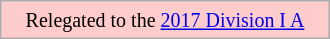<table class="wikitable" style="width:220px;">
<tr style="background:#ffcccc;">
<td align=center><small>Relegated to the <a href='#'>2017 Division I A</a></small></td>
</tr>
</table>
